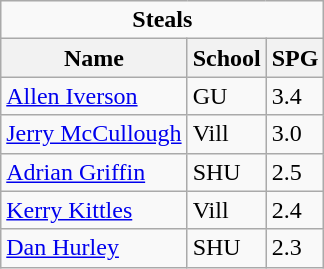<table class="wikitable">
<tr>
<td colspan=3 style="text-align:center;"><strong>Steals</strong></td>
</tr>
<tr>
<th>Name</th>
<th>School</th>
<th>SPG</th>
</tr>
<tr>
<td><a href='#'>Allen Iverson</a></td>
<td>GU</td>
<td>3.4</td>
</tr>
<tr>
<td><a href='#'>Jerry McCullough</a></td>
<td>Vill</td>
<td>3.0</td>
</tr>
<tr>
<td><a href='#'>Adrian Griffin</a></td>
<td>SHU</td>
<td>2.5</td>
</tr>
<tr>
<td><a href='#'>Kerry Kittles</a></td>
<td>Vill</td>
<td>2.4</td>
</tr>
<tr>
<td><a href='#'>Dan Hurley</a></td>
<td>SHU</td>
<td>2.3</td>
</tr>
</table>
